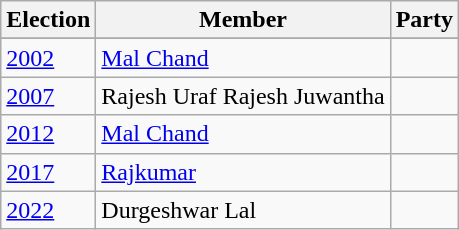<table class="wikitable sortable">
<tr>
<th>Election</th>
<th>Member</th>
<th colspan=2>Party</th>
</tr>
<tr>
</tr>
<tr>
<td><a href='#'>2002</a></td>
<td><a href='#'>Mal Chand</a></td>
<td></td>
</tr>
<tr>
<td><a href='#'>2007</a></td>
<td>Rajesh Uraf Rajesh Juwantha</td>
<td></td>
</tr>
<tr>
<td><a href='#'>2012</a></td>
<td><a href='#'>Mal Chand</a></td>
<td></td>
</tr>
<tr>
<td><a href='#'>2017</a></td>
<td><a href='#'>Rajkumar</a></td>
<td></td>
</tr>
<tr>
<td><a href='#'>2022</a></td>
<td>Durgeshwar Lal</td>
<td></td>
</tr>
</table>
